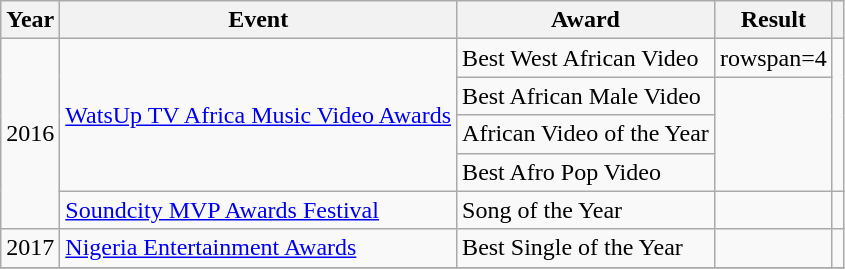<table class="wikitable sortable plainrowheaders"">
<tr>
<th>Year</th>
<th>Event</th>
<th>Award</th>
<th>Result</th>
<th></th>
</tr>
<tr>
<td rowspan=5>2016</td>
<td rowspan=4><a href='#'>WatsUp TV Africa Music Video Awards</a></td>
<td>Best West African Video</td>
<td>rowspan=4 </td>
<td rowspan=4></td>
</tr>
<tr>
<td>Best African Male Video</td>
</tr>
<tr>
<td>African Video of the Year</td>
</tr>
<tr>
<td>Best Afro Pop Video</td>
</tr>
<tr>
<td><a href='#'>Soundcity MVP Awards Festival</a></td>
<td>Song of the Year</td>
<td></td>
<td></td>
</tr>
<tr>
<td>2017</td>
<td><a href='#'>Nigeria Entertainment Awards</a></td>
<td>Best Single of the Year</td>
<td></td>
<td></td>
</tr>
<tr>
</tr>
</table>
